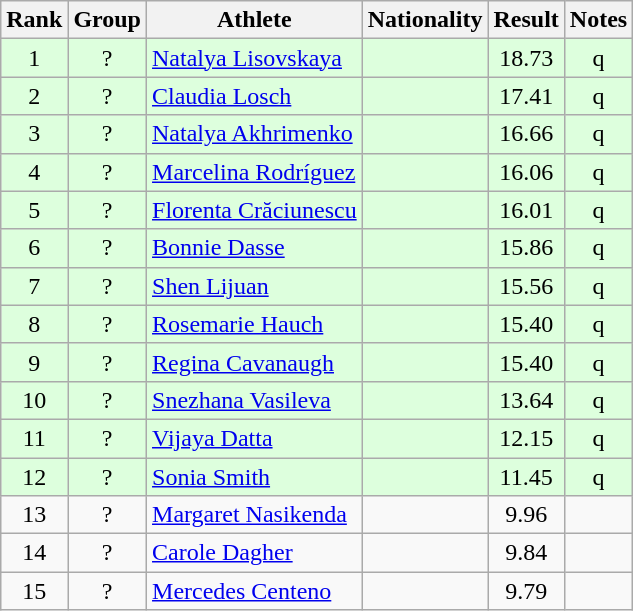<table class="wikitable sortable" style="text-align:center">
<tr>
<th>Rank</th>
<th>Group</th>
<th>Athlete</th>
<th>Nationality</th>
<th>Result</th>
<th>Notes</th>
</tr>
<tr bgcolor=ddffdd>
<td>1</td>
<td>?</td>
<td align=left><a href='#'>Natalya Lisovskaya</a></td>
<td align=left></td>
<td>18.73</td>
<td>q</td>
</tr>
<tr bgcolor=ddffdd>
<td>2</td>
<td>?</td>
<td align=left><a href='#'>Claudia Losch</a></td>
<td align=left></td>
<td>17.41</td>
<td>q</td>
</tr>
<tr bgcolor=ddffdd>
<td>3</td>
<td>?</td>
<td align=left><a href='#'>Natalya Akhrimenko</a></td>
<td align=left></td>
<td>16.66</td>
<td>q</td>
</tr>
<tr bgcolor=ddffdd>
<td>4</td>
<td>?</td>
<td align=left><a href='#'>Marcelina Rodríguez</a></td>
<td align=left></td>
<td>16.06</td>
<td>q</td>
</tr>
<tr bgcolor=ddffdd>
<td>5</td>
<td>?</td>
<td align=left><a href='#'>Florenta Crăciunescu</a></td>
<td align=left></td>
<td>16.01</td>
<td>q</td>
</tr>
<tr bgcolor=ddffdd>
<td>6</td>
<td>?</td>
<td align=left><a href='#'>Bonnie Dasse</a></td>
<td align=left></td>
<td>15.86</td>
<td>q</td>
</tr>
<tr bgcolor=ddffdd>
<td>7</td>
<td>?</td>
<td align=left><a href='#'>Shen Lijuan</a></td>
<td align=left></td>
<td>15.56</td>
<td>q</td>
</tr>
<tr bgcolor=ddffdd>
<td>8</td>
<td>?</td>
<td align=left><a href='#'>Rosemarie Hauch</a></td>
<td align=left></td>
<td>15.40</td>
<td>q</td>
</tr>
<tr bgcolor=ddffdd>
<td>9</td>
<td>?</td>
<td align=left><a href='#'>Regina Cavanaugh</a></td>
<td align=left></td>
<td>15.40</td>
<td>q</td>
</tr>
<tr bgcolor=ddffdd>
<td>10</td>
<td>?</td>
<td align=left><a href='#'>Snezhana Vasileva</a></td>
<td align=left></td>
<td>13.64</td>
<td>q</td>
</tr>
<tr bgcolor=ddffdd>
<td>11</td>
<td>?</td>
<td align=left><a href='#'>Vijaya Datta</a></td>
<td align=left></td>
<td>12.15</td>
<td>q</td>
</tr>
<tr bgcolor=ddffdd>
<td>12</td>
<td>?</td>
<td align=left><a href='#'>Sonia Smith</a></td>
<td align=left></td>
<td>11.45</td>
<td>q</td>
</tr>
<tr>
<td>13</td>
<td>?</td>
<td align=left><a href='#'>Margaret Nasikenda</a></td>
<td align=left></td>
<td>9.96</td>
<td></td>
</tr>
<tr>
<td>14</td>
<td>?</td>
<td align=left><a href='#'>Carole Dagher</a></td>
<td align=left></td>
<td>9.84</td>
<td></td>
</tr>
<tr>
<td>15</td>
<td>?</td>
<td align=left><a href='#'>Mercedes Centeno</a></td>
<td align=left></td>
<td>9.79</td>
<td></td>
</tr>
</table>
